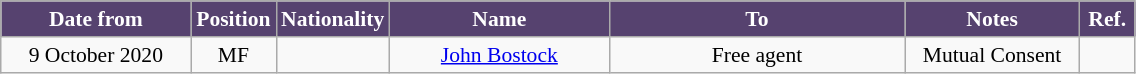<table class="wikitable" style="text-align:center; font-size:90%; ">
<tr>
<th style="background:#56426F; color:#FFFFFF; width:120px;">Date from</th>
<th style="background:#56426F; color:#FFFFFF; width:50px;">Position</th>
<th style="background:#56426F; color:#FFFFFF; width:50px;">Nationality</th>
<th style="background:#56426F; color:#FFFFFF; width:140px;">Name</th>
<th style="background:#56426F; color:#FFFFFF; width:190px;">To</th>
<th style="background:#56426F; color:#FFFFFF; width:110px;">Notes</th>
<th style="background:#56426F; color:#FFFFFF; width:30px;">Ref.</th>
</tr>
<tr>
<td>9 October 2020</td>
<td>MF</td>
<td></td>
<td><a href='#'>John Bostock</a></td>
<td>Free agent</td>
<td>Mutual Consent</td>
<td></td>
</tr>
</table>
